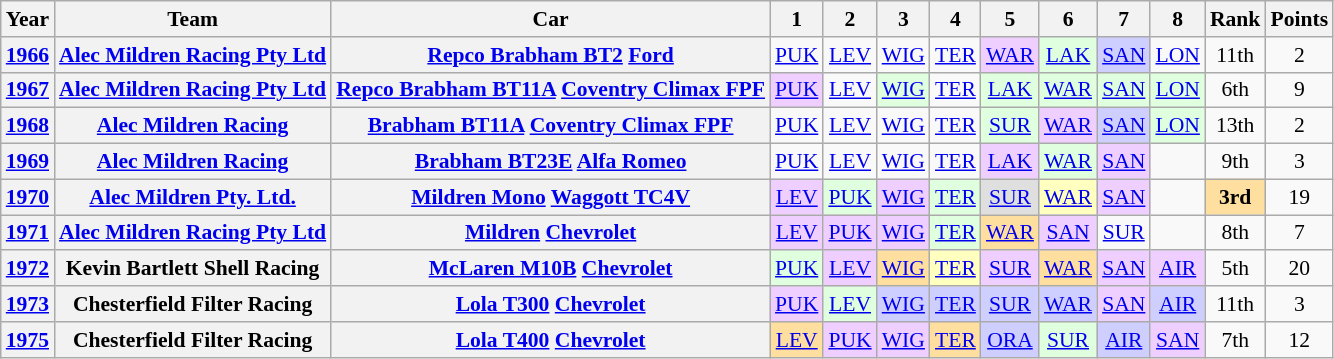<table class="wikitable" style="text-align:center; font-size:90%">
<tr>
<th>Year</th>
<th>Team</th>
<th>Car</th>
<th>1</th>
<th>2</th>
<th>3</th>
<th>4</th>
<th>5</th>
<th>6</th>
<th>7</th>
<th>8</th>
<th>Rank</th>
<th>Points</th>
</tr>
<tr>
<th><a href='#'>1966</a></th>
<th><a href='#'>Alec Mildren Racing Pty Ltd</a></th>
<th><a href='#'>Repco Brabham BT2</a> <a href='#'>Ford</a></th>
<td><a href='#'>PUK</a></td>
<td><a href='#'>LEV</a></td>
<td><a href='#'>WIG</a></td>
<td><a href='#'>TER</a></td>
<td style="background:#efcfff;"><a href='#'>WAR</a><br></td>
<td style="background:#dfffdf;"><a href='#'>LAK</a><br></td>
<td style="background:#cfcfff;"><a href='#'>SAN</a><br></td>
<td><a href='#'>LON</a></td>
<td>11th</td>
<td>2</td>
</tr>
<tr>
<th><a href='#'>1967</a></th>
<th><a href='#'>Alec Mildren Racing Pty Ltd</a></th>
<th><a href='#'>Repco Brabham BT11A</a> <a href='#'>Coventry Climax FPF</a></th>
<td style="background:#efcfff;"><a href='#'>PUK</a><br></td>
<td><a href='#'>LEV</a></td>
<td style="background:#dfffdf;"><a href='#'>WIG</a><br></td>
<td><a href='#'>TER</a></td>
<td style="background:#dfffdf;"><a href='#'>LAK</a><br></td>
<td style="background:#dfffdf;"><a href='#'>WAR</a><br></td>
<td style="background:#dfffdf;"><a href='#'>SAN</a><br></td>
<td style="background:#dfffdf;"><a href='#'>LON</a><br></td>
<td>6th</td>
<td>9</td>
</tr>
<tr>
<th><a href='#'>1968</a></th>
<th><a href='#'>Alec Mildren Racing</a></th>
<th><a href='#'>Brabham BT11A</a> <a href='#'>Coventry Climax FPF</a></th>
<td><a href='#'>PUK</a></td>
<td><a href='#'>LEV</a></td>
<td><a href='#'>WIG</a></td>
<td><a href='#'>TER</a></td>
<td style="background:#dfffdf;"><a href='#'>SUR</a><br></td>
<td style="background:#efcfff;"><a href='#'>WAR</a><br></td>
<td style="background:#cfcfff;"><a href='#'>SAN</a><br></td>
<td style="background:#dfffdf;"><a href='#'>LON</a><br></td>
<td>13th</td>
<td>2</td>
</tr>
<tr>
<th><a href='#'>1969</a></th>
<th><a href='#'>Alec Mildren Racing</a></th>
<th><a href='#'>Brabham BT23E</a> <a href='#'>Alfa Romeo</a></th>
<td><a href='#'>PUK</a></td>
<td><a href='#'>LEV</a></td>
<td><a href='#'>WIG</a></td>
<td><a href='#'>TER</a></td>
<td style="background:#efcfff;"><a href='#'>LAK</a><br></td>
<td style="background:#dfffdf;"><a href='#'>WAR</a><br></td>
<td style="background:#efcfff;"><a href='#'>SAN</a><br></td>
<td></td>
<td>9th</td>
<td>3</td>
</tr>
<tr>
<th><a href='#'>1970</a></th>
<th><a href='#'>Alec Mildren Pty. Ltd.</a></th>
<th><a href='#'>Mildren Mono</a> <a href='#'>Waggott TC4V</a></th>
<td style="background:#efcfff;"><a href='#'>LEV</a><br></td>
<td style="background:#dfffdf;"><a href='#'>PUK</a><br></td>
<td style="background:#efcfff;"><a href='#'>WIG</a><br></td>
<td style="background:#dfffdf;"><a href='#'>TER</a><br></td>
<td style="background:#dfdfdf;"><a href='#'>SUR</a><br></td>
<td style="background:#ffffbf;"><a href='#'>WAR</a><br></td>
<td style="background:#efcfff;"><a href='#'>SAN</a><br></td>
<td></td>
<td style="background:#ffdf9f;"><strong>3rd</strong></td>
<td>19</td>
</tr>
<tr>
<th><a href='#'>1971</a></th>
<th><a href='#'>Alec Mildren Racing Pty Ltd</a></th>
<th><a href='#'>Mildren</a> <a href='#'>Chevrolet</a></th>
<td style="background:#efcfff;"><a href='#'>LEV</a><br></td>
<td style="background:#efcfff;"><a href='#'>PUK</a><br></td>
<td style="background:#efcfff;"><a href='#'>WIG</a><br></td>
<td style="background:#dfffdf;"><a href='#'>TER</a><br></td>
<td style="background:#ffdf9f;"><a href='#'>WAR</a><br></td>
<td style="background:#efcfff;"><a href='#'>SAN</a><br></td>
<td><a href='#'>SUR</a><br></td>
<td></td>
<td>8th</td>
<td>7</td>
</tr>
<tr>
<th><a href='#'>1972</a></th>
<th>Kevin Bartlett Shell Racing</th>
<th><a href='#'>McLaren M10B</a> <a href='#'>Chevrolet</a></th>
<td style="background:#dfffdf;"><a href='#'>PUK</a><br></td>
<td style="background:#efcfff;"><a href='#'>LEV</a><br></td>
<td style="background:#ffdf9f;"><a href='#'>WIG</a><br></td>
<td style="background:#ffffbf;"><a href='#'>TER</a><br></td>
<td style="background:#efcfff;"><a href='#'>SUR</a><br></td>
<td style="background:#ffdf9f;"><a href='#'>WAR</a><br></td>
<td style="background:#efcfff;"><a href='#'>SAN</a><br></td>
<td style="background:#efcfff;"><a href='#'>AIR</a><br></td>
<td>5th</td>
<td>20</td>
</tr>
<tr>
<th><a href='#'>1973</a></th>
<th>Chesterfield Filter Racing</th>
<th><a href='#'>Lola T300</a> <a href='#'>Chevrolet</a></th>
<td style="background:#efcfff;"><a href='#'>PUK</a><br></td>
<td style="background:#dfffdf;"><a href='#'>LEV</a><br></td>
<td style="background:#cfcfff;"><a href='#'>WIG</a><br></td>
<td style="background:#cfcfff;"><a href='#'>TER</a><br></td>
<td style="background:#cfcfff;"><a href='#'>SUR</a><br></td>
<td style="background:#cfcfff;"><a href='#'>WAR</a><br></td>
<td style="background:#efcfff;"><a href='#'>SAN</a><br></td>
<td style="background:#cfcfff;"><a href='#'>AIR</a><br></td>
<td>11th</td>
<td>3</td>
</tr>
<tr>
<th><a href='#'>1975</a></th>
<th>Chesterfield Filter Racing</th>
<th><a href='#'>Lola T400</a> <a href='#'>Chevrolet</a></th>
<td style="background:#ffdf9f;"><a href='#'>LEV</a><br></td>
<td style="background:#efcfff;"><a href='#'>PUK</a><br></td>
<td style="background:#efcfff;"><a href='#'>WIG</a><br></td>
<td style="background:#ffdf9f;"><a href='#'>TER</a><br></td>
<td style="background:#cfcfff;"><a href='#'>ORA</a><br></td>
<td style="background:#dfffdf;"><a href='#'>SUR</a><br></td>
<td style="background:#cfcfff;"><a href='#'>AIR</a><br></td>
<td style="background:#efcfff;"><a href='#'>SAN</a><br></td>
<td>7th</td>
<td>12</td>
</tr>
</table>
